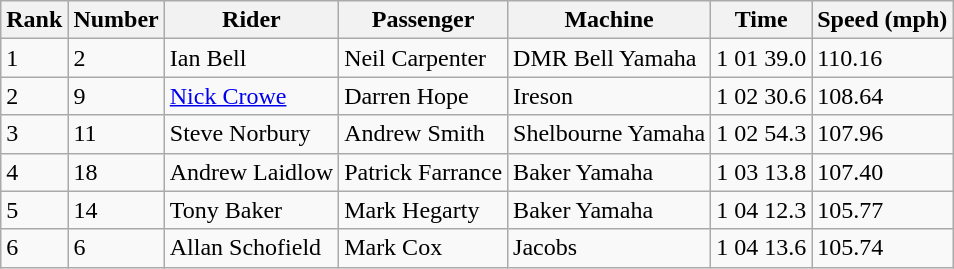<table class="wikitable">
<tr>
<th>Rank</th>
<th>Number</th>
<th>Rider</th>
<th>Passenger</th>
<th>Machine</th>
<th>Time</th>
<th>Speed (mph)</th>
</tr>
<tr>
<td>1</td>
<td>2</td>
<td> Ian Bell</td>
<td>Neil Carpenter</td>
<td>DMR Bell Yamaha</td>
<td>1 01 39.0</td>
<td>110.16</td>
</tr>
<tr>
<td>2</td>
<td>9</td>
<td> <a href='#'>Nick Crowe</a></td>
<td>Darren Hope</td>
<td>Ireson</td>
<td>1 02 30.6</td>
<td>108.64</td>
</tr>
<tr>
<td>3</td>
<td>11</td>
<td> Steve Norbury</td>
<td>Andrew Smith</td>
<td>Shelbourne Yamaha</td>
<td>1 02 54.3</td>
<td>107.96</td>
</tr>
<tr>
<td>4</td>
<td>18</td>
<td> Andrew Laidlow</td>
<td>Patrick Farrance</td>
<td>Baker Yamaha</td>
<td>1 03 13.8</td>
<td>107.40</td>
</tr>
<tr>
<td>5</td>
<td>14</td>
<td> Tony Baker</td>
<td>Mark Hegarty</td>
<td>Baker Yamaha</td>
<td>1 04 12.3</td>
<td>105.77</td>
</tr>
<tr>
<td>6</td>
<td>6</td>
<td> Allan Schofield</td>
<td>Mark Cox</td>
<td>Jacobs</td>
<td>1 04 13.6</td>
<td>105.74</td>
</tr>
</table>
